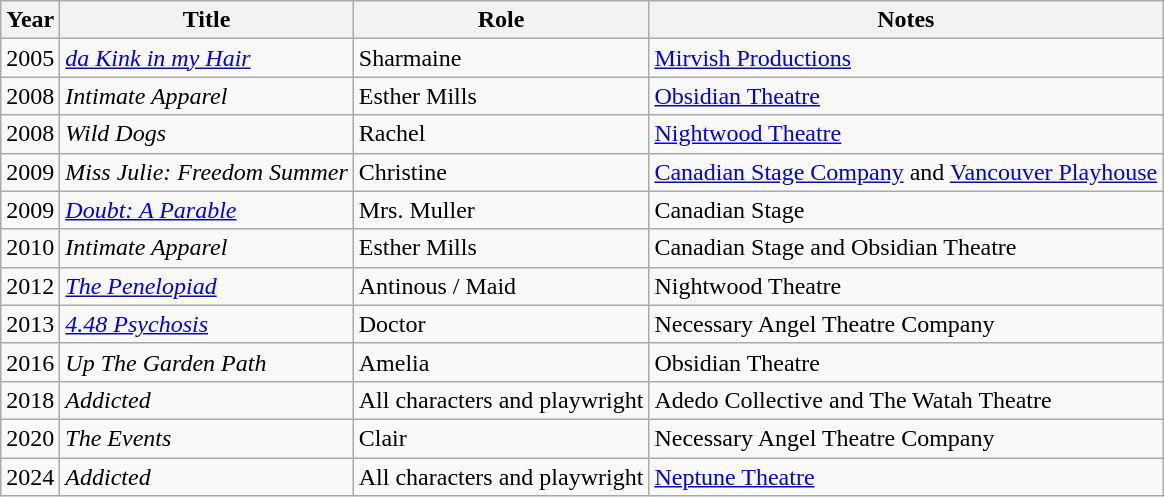<table class="wikitable sortable">
<tr>
<th>Year</th>
<th>Title</th>
<th>Role</th>
<th class="unsortable">Notes</th>
</tr>
<tr>
<td>2005</td>
<td><em><a href='#'>da Kink in my Hair</a></em></td>
<td>Sharmaine</td>
<td><a href='#'>Mirvish Productions</a></td>
</tr>
<tr>
<td>2008</td>
<td><em>Intimate Apparel</em></td>
<td>Esther Mills</td>
<td><a href='#'>Obsidian Theatre</a></td>
</tr>
<tr>
<td>2008</td>
<td><em>Wild Dogs</em></td>
<td>Rachel</td>
<td><a href='#'>Nightwood Theatre</a></td>
</tr>
<tr>
<td>2009</td>
<td><em>Miss Julie: Freedom Summer</em></td>
<td>Christine</td>
<td><a href='#'>Canadian Stage Company</a> and <a href='#'>Vancouver Playhouse</a></td>
</tr>
<tr>
<td>2009</td>
<td><em><a href='#'>Doubt: A Parable</a></em></td>
<td>Mrs. Muller</td>
<td>Canadian Stage</td>
</tr>
<tr>
<td>2010</td>
<td><em>Intimate Apparel</em></td>
<td>Esther Mills</td>
<td>Canadian Stage and Obsidian Theatre</td>
</tr>
<tr>
<td>2012</td>
<td><em><a href='#'>The Penelopiad</a></em></td>
<td>Antinous / Maid</td>
<td>Nightwood Theatre</td>
</tr>
<tr>
<td>2013</td>
<td><em><a href='#'>4.48 Psychosis</a></em></td>
<td>Doctor</td>
<td>Necessary Angel Theatre Company</td>
</tr>
<tr>
<td>2016</td>
<td><em>Up The Garden Path</em></td>
<td>Amelia</td>
<td>Obsidian Theatre</td>
</tr>
<tr>
<td>2018</td>
<td><em>Addicted</em></td>
<td>All characters and playwright</td>
<td>Adedo Collective and The Watah Theatre</td>
</tr>
<tr>
<td>2020</td>
<td><em>The Events</em></td>
<td>Clair</td>
<td>Necessary Angel Theatre Company</td>
</tr>
<tr>
<td>2024</td>
<td><em>Addicted</em></td>
<td>All characters and playwright</td>
<td><a href='#'>Neptune Theatre</a></td>
</tr>
</table>
